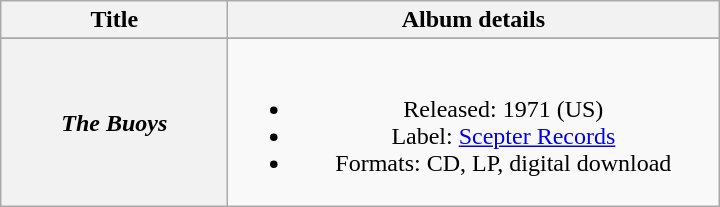<table class="wikitable plainrowheaders" style="text-align:center;">
<tr>
<th scope="col" rowspan="1" style="width:9em;">Title</th>
<th scope="col" rowspan="1" style="width:20em;">Album details</th>
</tr>
<tr>
</tr>
<tr>
<th scope="row"><em>The Buoys</em></th>
<td><br><ul><li>Released: 1971 <span>(US)</span></li><li>Label: <a href='#'>Scepter Records</a></li><li>Formats: CD, LP, digital download</li></ul></td>
</tr>
</table>
